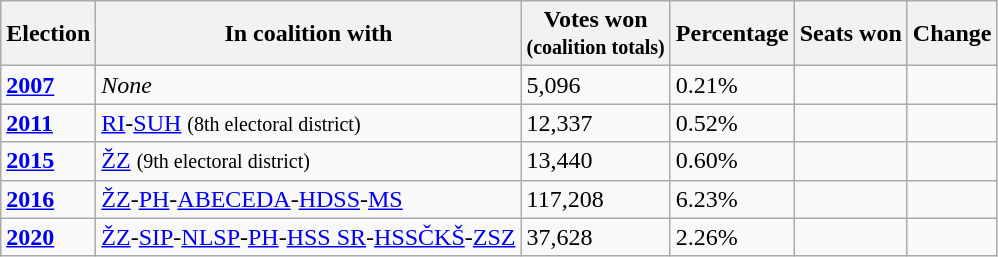<table class="wikitable">
<tr>
<th>Election</th>
<th>In coalition with</th>
<th>Votes won<br><small>(coalition totals)</small></th>
<th>Percentage</th>
<th>Seats won</th>
<th>Change</th>
</tr>
<tr>
<td><strong><a href='#'>2007</a></strong></td>
<td><em>None</em></td>
<td>5,096</td>
<td>0.21%</td>
<td></td>
<td></td>
</tr>
<tr>
<td><strong><a href='#'>2011</a></strong></td>
<td><a href='#'>RI</a>-<a href='#'>SUH</a> <small>(8th electoral district)</small></td>
<td>12,337</td>
<td>0.52%</td>
<td></td>
<td></td>
</tr>
<tr>
<td><strong><a href='#'>2015</a></strong></td>
<td><a href='#'>ŽZ</a> <small>(9th electoral district)</small></td>
<td>13,440</td>
<td>0.60%</td>
<td></td>
<td></td>
</tr>
<tr>
<td><strong><a href='#'>2016</a></strong></td>
<td><a href='#'>ŽZ</a>-<a href='#'>PH</a>-<a href='#'>ABECEDA</a>-<a href='#'>HDSS</a>-<a href='#'>MS</a></td>
<td>117,208</td>
<td>6.23%</td>
<td></td>
<td></td>
</tr>
<tr>
<td><strong><a href='#'>2020</a></strong></td>
<td><a href='#'>ŽZ</a>-<a href='#'>SIP</a>-<a href='#'>NLSP</a>-<a href='#'>PH</a>-<a href='#'>HSS SR</a>-<a href='#'>HSSČKŠ</a>-<a href='#'>ZSZ</a></td>
<td>37,628</td>
<td>2.26%</td>
<td></td>
<td></td>
</tr>
</table>
